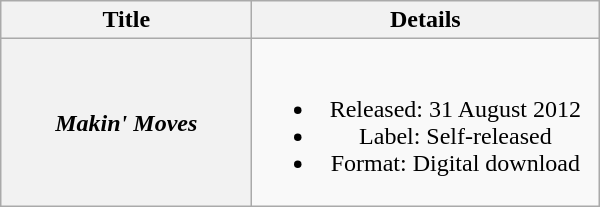<table class="wikitable plainrowheaders" style="text-align:center">
<tr>
<th scope="col" style="width:10em;">Title</th>
<th scope="col" style="width:14em;">Details</th>
</tr>
<tr>
<th scope="row"><em>Makin' Moves</em><br></th>
<td><br><ul><li>Released: 31 August 2012</li><li>Label: Self-released</li><li>Format: Digital download</li></ul></td>
</tr>
</table>
